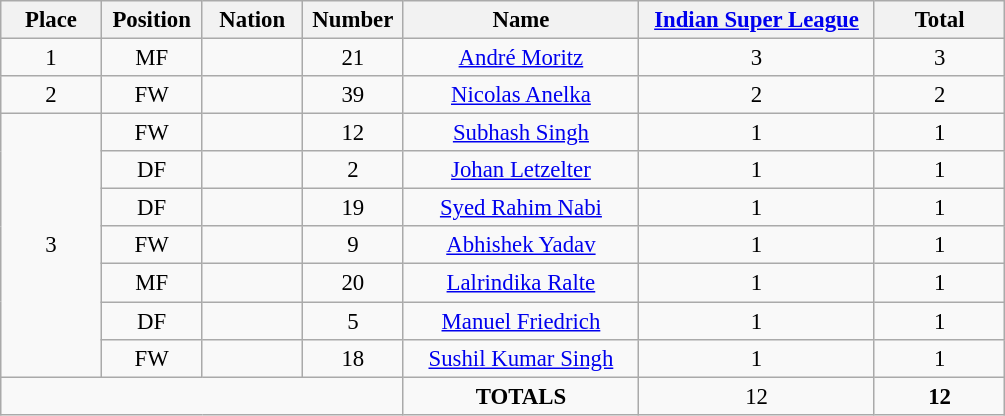<table class="wikitable" style="font-size: 95%; text-align: center;">
<tr>
<th width=60>Place</th>
<th width=60>Position</th>
<th width=60>Nation</th>
<th width=60>Number</th>
<th width=150>Name</th>
<th width=150><a href='#'>Indian Super League</a></th>
<th width=80><strong>Total</strong></th>
</tr>
<tr>
<td>1</td>
<td>MF</td>
<td></td>
<td>21</td>
<td><a href='#'>André Moritz</a></td>
<td>3</td>
<td>3</td>
</tr>
<tr>
<td>2</td>
<td>FW</td>
<td></td>
<td>39</td>
<td><a href='#'>Nicolas Anelka</a></td>
<td>2</td>
<td>2</td>
</tr>
<tr>
<td rowspan=7>3</td>
<td>FW</td>
<td></td>
<td>12</td>
<td><a href='#'>Subhash Singh</a></td>
<td>1</td>
<td>1</td>
</tr>
<tr>
<td>DF</td>
<td></td>
<td>2</td>
<td><a href='#'>Johan Letzelter</a></td>
<td>1</td>
<td>1</td>
</tr>
<tr>
<td>DF</td>
<td></td>
<td>19</td>
<td><a href='#'>Syed Rahim Nabi</a></td>
<td>1</td>
<td>1</td>
</tr>
<tr>
<td>FW</td>
<td></td>
<td>9</td>
<td><a href='#'>Abhishek Yadav</a></td>
<td>1</td>
<td>1</td>
</tr>
<tr>
<td>MF</td>
<td></td>
<td>20</td>
<td><a href='#'>Lalrindika Ralte</a></td>
<td>1</td>
<td>1</td>
</tr>
<tr>
<td>DF</td>
<td></td>
<td>5</td>
<td><a href='#'>Manuel Friedrich</a></td>
<td>1</td>
<td>1</td>
</tr>
<tr>
<td>FW</td>
<td></td>
<td>18</td>
<td><a href='#'>Sushil Kumar Singh</a></td>
<td>1</td>
<td>1</td>
</tr>
<tr>
<td colspan=4></td>
<td><strong>TOTALS</strong></td>
<td>12</td>
<td><strong>12</strong></td>
</tr>
</table>
